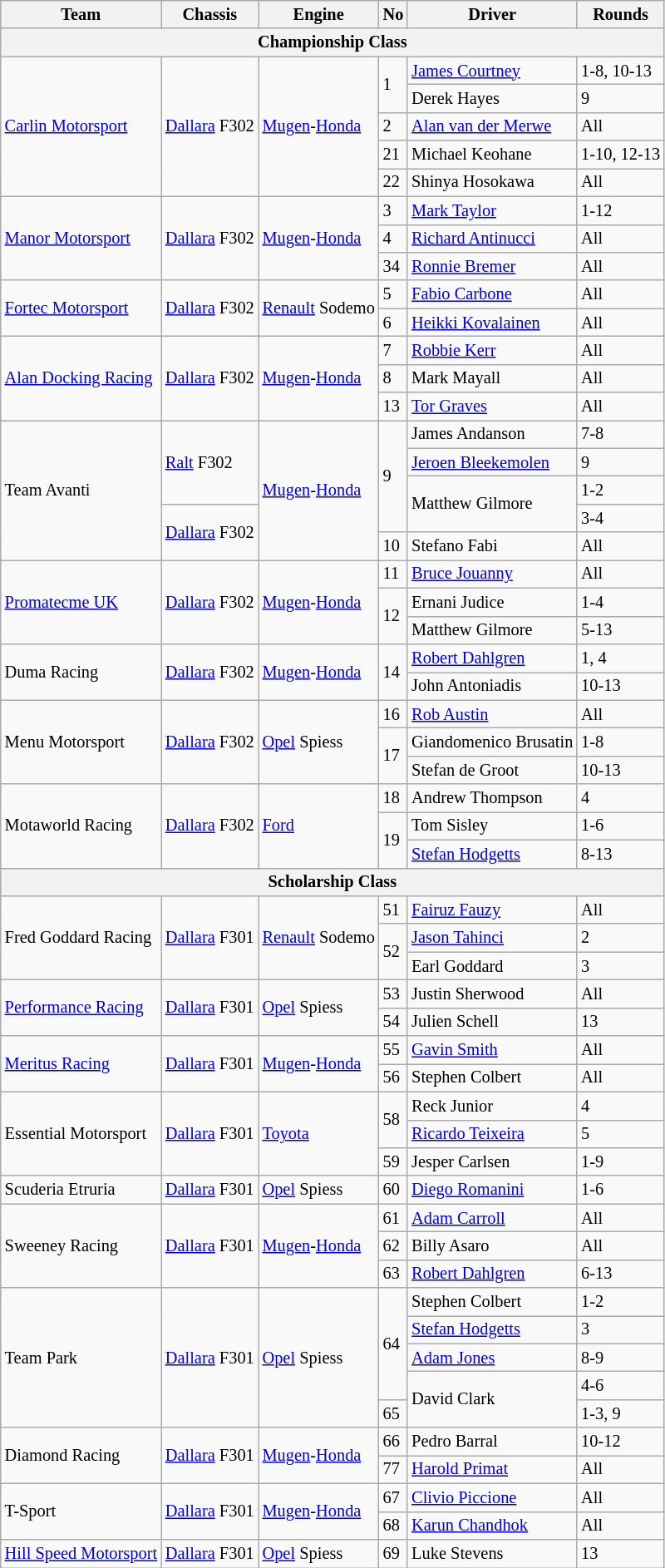<table class="wikitable" style="font-size: 85%;">
<tr>
<th>Team</th>
<th>Chassis</th>
<th>Engine</th>
<th>No</th>
<th>Driver</th>
<th>Rounds</th>
</tr>
<tr>
<th colspan=6>Championship Class</th>
</tr>
<tr>
<td rowspan=5> <a href='#'>Carlin Motorsport</a></td>
<td rowspan=5 nowrap><a href='#'>Dallara</a> F302</td>
<td rowspan=5><a href='#'>Mugen</a>-<a href='#'>Honda</a></td>
<td rowspan=2>1</td>
<td> <a href='#'>James Courtney</a></td>
<td>1-8, 10-13</td>
</tr>
<tr>
<td> Derek Hayes</td>
<td>9</td>
</tr>
<tr>
<td>2</td>
<td> <a href='#'>Alan van der Merwe</a></td>
<td>All</td>
</tr>
<tr>
<td>21</td>
<td> Michael Keohane</td>
<td>1-10, 12-13</td>
</tr>
<tr>
<td>22</td>
<td> Shinya Hosokawa</td>
<td>All</td>
</tr>
<tr>
<td rowspan=3> <a href='#'>Manor Motorsport</a></td>
<td rowspan=3><a href='#'>Dallara</a> F302</td>
<td rowspan=3><a href='#'>Mugen</a>-<a href='#'>Honda</a></td>
<td>3</td>
<td> <a href='#'>Mark Taylor</a></td>
<td>1-12</td>
</tr>
<tr>
<td>4</td>
<td> <a href='#'>Richard Antinucci</a></td>
<td>All</td>
</tr>
<tr>
<td>34</td>
<td> <a href='#'>Ronnie Bremer</a></td>
<td>All</td>
</tr>
<tr>
<td rowspan=2> <a href='#'>Fortec Motorsport</a></td>
<td rowspan=2><a href='#'>Dallara</a> F302</td>
<td rowspan=2><a href='#'>Renault</a> Sodemo</td>
<td>5</td>
<td> <a href='#'>Fabio Carbone</a></td>
<td>All</td>
</tr>
<tr>
<td>6</td>
<td> <a href='#'>Heikki Kovalainen</a></td>
<td>All</td>
</tr>
<tr>
<td rowspan=3> <a href='#'>Alan Docking Racing</a></td>
<td rowspan=3><a href='#'>Dallara</a> F302</td>
<td rowspan=3><a href='#'>Mugen</a>-<a href='#'>Honda</a></td>
<td>7</td>
<td> <a href='#'>Robbie Kerr</a></td>
<td>All</td>
</tr>
<tr>
<td>8</td>
<td> Mark Mayall</td>
<td>All</td>
</tr>
<tr>
<td>13</td>
<td> <a href='#'>Tor Graves</a></td>
<td>All</td>
</tr>
<tr>
<td rowspan=5> Team Avanti</td>
<td rowspan=3><a href='#'>Ralt</a> F302</td>
<td rowspan=5><a href='#'>Mugen</a>-<a href='#'>Honda</a></td>
<td rowspan=4>9</td>
<td> James Andanson</td>
<td>7-8</td>
</tr>
<tr>
<td> <a href='#'>Jeroen Bleekemolen</a></td>
<td>9</td>
</tr>
<tr>
<td rowspan=2> Matthew Gilmore</td>
<td>1-2</td>
</tr>
<tr>
<td rowspan=2><a href='#'>Dallara</a> F302</td>
<td>3-4</td>
</tr>
<tr>
<td>10</td>
<td> Stefano Fabi</td>
<td>All</td>
</tr>
<tr>
<td rowspan=3> <a href='#'>Promatecme UK</a></td>
<td rowspan=3><a href='#'>Dallara</a> F302</td>
<td rowspan=3><a href='#'>Mugen</a>-<a href='#'>Honda</a></td>
<td>11</td>
<td> <a href='#'>Bruce Jouanny</a></td>
<td>All</td>
</tr>
<tr>
<td rowspan=2>12</td>
<td> Ernani Judice</td>
<td>1-4</td>
</tr>
<tr>
<td> Matthew Gilmore</td>
<td>5-13</td>
</tr>
<tr>
<td rowspan=2> Duma Racing</td>
<td rowspan=2><a href='#'>Dallara</a> F302</td>
<td rowspan=2><a href='#'>Mugen</a>-<a href='#'>Honda</a></td>
<td rowspan=2>14</td>
<td> <a href='#'>Robert Dahlgren</a></td>
<td>1, 4</td>
</tr>
<tr>
<td> John Antoniadis</td>
<td>10-13</td>
</tr>
<tr>
<td rowspan=3> Menu Motorsport</td>
<td rowspan=3><a href='#'>Dallara</a> F302</td>
<td rowspan=3><a href='#'>Opel</a> Spiess</td>
<td>16</td>
<td> <a href='#'>Rob Austin</a></td>
<td>All</td>
</tr>
<tr>
<td rowspan=2>17</td>
<td nowrap> Giandomenico Brusatin</td>
<td>1-8</td>
</tr>
<tr>
<td> Stefan de Groot</td>
<td>10-13</td>
</tr>
<tr>
<td rowspan=3> Motaworld Racing</td>
<td rowspan=3><a href='#'>Dallara</a> F302</td>
<td rowspan=3><a href='#'>Ford</a></td>
<td>18</td>
<td> Andrew Thompson</td>
<td>4</td>
</tr>
<tr>
<td rowspan=2>19</td>
<td> Tom Sisley</td>
<td>1-6</td>
</tr>
<tr>
<td> <a href='#'>Stefan Hodgetts</a></td>
<td>8-13</td>
</tr>
<tr>
<th colspan=6>Scholarship Class</th>
</tr>
<tr>
<td rowspan=3 nowrap> Fred Goddard Racing</td>
<td rowspan=3><a href='#'>Dallara</a> F301</td>
<td rowspan=3><a href='#'>Renault</a> Sodemo</td>
<td>51</td>
<td> <a href='#'>Fairuz Fauzy</a></td>
<td>All</td>
</tr>
<tr>
<td rowspan=2>52</td>
<td> <a href='#'>Jason Tahinci</a></td>
<td>2</td>
</tr>
<tr>
<td> Earl Goddard</td>
<td>3</td>
</tr>
<tr>
<td rowspan=2> <a href='#'>Performance Racing</a></td>
<td rowspan=2><a href='#'>Dallara</a> F301</td>
<td rowspan=2><a href='#'>Opel</a> Spiess</td>
<td>53</td>
<td> Justin Sherwood</td>
<td>All</td>
</tr>
<tr>
<td>54</td>
<td> Julien Schell</td>
<td>13</td>
</tr>
<tr>
<td rowspan=2> <a href='#'>Meritus Racing</a></td>
<td rowspan=2><a href='#'>Dallara</a> F301</td>
<td rowspan=2><a href='#'>Mugen</a>-<a href='#'>Honda</a></td>
<td>55</td>
<td> <a href='#'>Gavin Smith</a></td>
<td>All</td>
</tr>
<tr>
<td>56</td>
<td> Stephen Colbert</td>
<td>All</td>
</tr>
<tr>
<td rowspan=3> Essential Motorsport</td>
<td rowspan=3><a href='#'>Dallara</a> F301</td>
<td rowspan=3><a href='#'>Toyota</a></td>
<td rowspan=2>58</td>
<td> Reck Junior</td>
<td>4</td>
</tr>
<tr>
<td> <a href='#'>Ricardo Teixeira</a></td>
<td>5</td>
</tr>
<tr>
<td>59</td>
<td> Jesper Carlsen</td>
<td>1-9</td>
</tr>
<tr>
<td> Scuderia Etruria</td>
<td><a href='#'>Dallara</a> F301</td>
<td><a href='#'>Opel</a> Spiess</td>
<td>60</td>
<td> <a href='#'>Diego Romanini</a></td>
<td>1-6</td>
</tr>
<tr>
<td rowspan=3> Sweeney Racing</td>
<td rowspan=3><a href='#'>Dallara</a> F301</td>
<td rowspan=3><a href='#'>Mugen</a>-<a href='#'>Honda</a></td>
<td>61</td>
<td> <a href='#'>Adam Carroll</a></td>
<td>All</td>
</tr>
<tr>
<td>62</td>
<td> Billy Asaro</td>
<td>All</td>
</tr>
<tr>
<td>63</td>
<td> <a href='#'>Robert Dahlgren</a></td>
<td>6-13</td>
</tr>
<tr>
<td rowspan=5> Team Park</td>
<td rowspan=5><a href='#'>Dallara</a> F301</td>
<td rowspan=5><a href='#'>Opel</a> Spiess</td>
<td rowspan=4>64</td>
<td> Stephen Colbert</td>
<td>1-2</td>
</tr>
<tr>
<td> <a href='#'>Stefan Hodgetts</a></td>
<td>3</td>
</tr>
<tr>
<td> <a href='#'>Adam Jones</a></td>
<td>8-9</td>
</tr>
<tr>
<td rowspan=2> David Clark</td>
<td>4-6</td>
</tr>
<tr>
<td>65</td>
<td>1-3, 9</td>
</tr>
<tr>
<td rowspan=2> Diamond Racing</td>
<td rowspan=2><a href='#'>Dallara</a> F301</td>
<td rowspan=2><a href='#'>Mugen</a>-<a href='#'>Honda</a></td>
<td>66</td>
<td> Pedro Barral</td>
<td>10-12</td>
</tr>
<tr>
<td>77</td>
<td> <a href='#'>Harold Primat</a></td>
<td>All</td>
</tr>
<tr>
<td rowspan=2> T-Sport</td>
<td rowspan=2><a href='#'>Dallara</a> F301</td>
<td rowspan=2><a href='#'>Mugen</a>-<a href='#'>Honda</a></td>
<td>67</td>
<td> <a href='#'>Clivio Piccione</a></td>
<td>All</td>
</tr>
<tr>
<td>68</td>
<td> <a href='#'>Karun Chandhok</a></td>
<td>All</td>
</tr>
<tr>
<td> <a href='#'>Hill Speed Motorsport</a></td>
<td><a href='#'>Dallara</a> F301</td>
<td><a href='#'>Opel</a> Spiess</td>
<td>69</td>
<td> Luke Stevens</td>
<td>13</td>
</tr>
</table>
